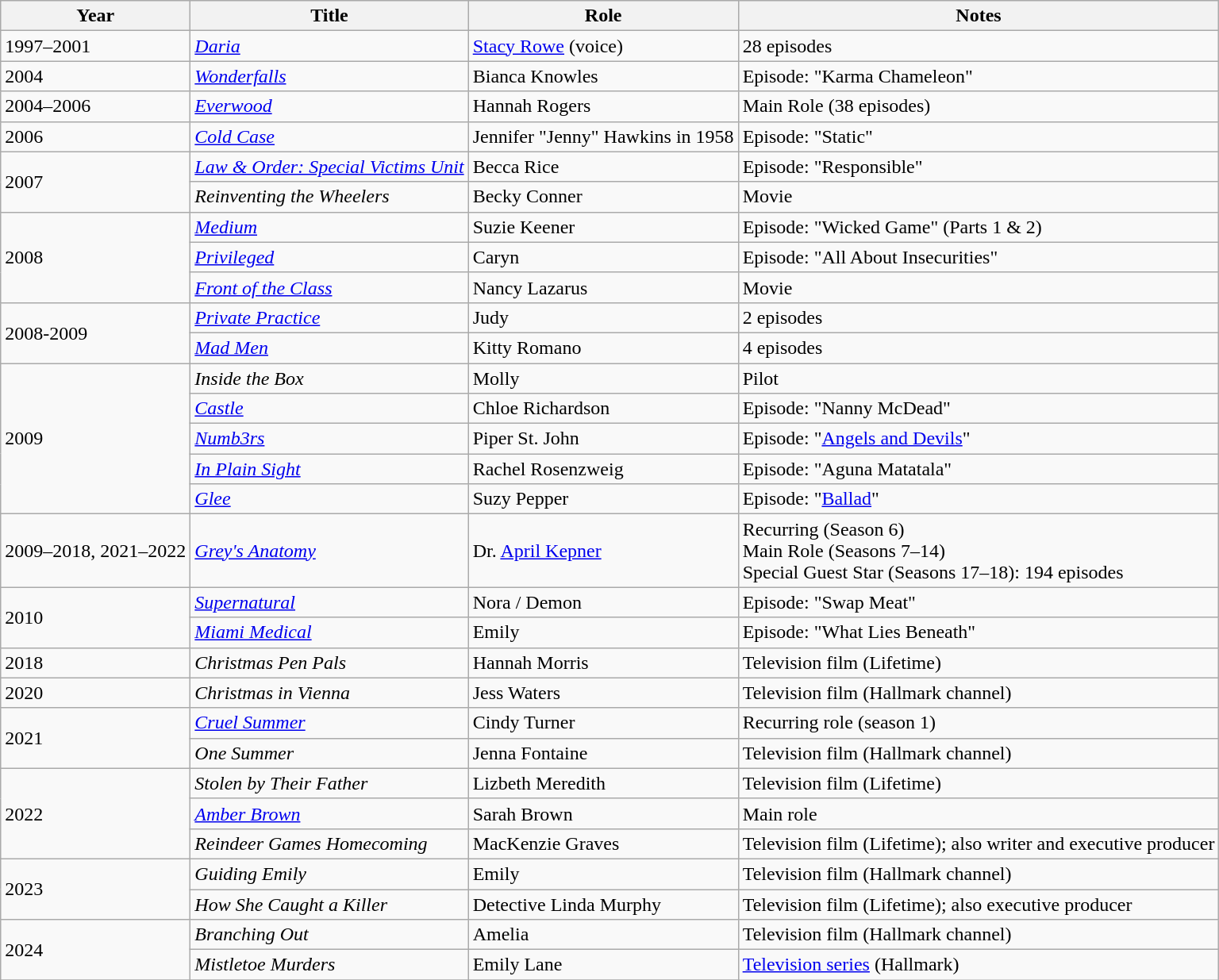<table class="wikitable sortable">
<tr>
<th>Year</th>
<th>Title</th>
<th>Role</th>
<th class="unsortable">Notes</th>
</tr>
<tr>
<td>1997–2001</td>
<td><em><a href='#'>Daria</a></em></td>
<td><a href='#'>Stacy Rowe</a> (voice)</td>
<td>28 episodes</td>
</tr>
<tr>
<td>2004</td>
<td><em><a href='#'>Wonderfalls</a></em></td>
<td>Bianca Knowles</td>
<td>Episode: "Karma Chameleon"</td>
</tr>
<tr>
<td>2004–2006</td>
<td><em><a href='#'>Everwood</a></em></td>
<td>Hannah Rogers</td>
<td>Main Role (38 episodes)</td>
</tr>
<tr>
<td>2006</td>
<td><em><a href='#'>Cold Case</a></em></td>
<td>Jennifer "Jenny" Hawkins in 1958</td>
<td>Episode: "Static"</td>
</tr>
<tr>
<td rowspan="2">2007</td>
<td><em><a href='#'>Law & Order: Special Victims Unit</a></em></td>
<td>Becca Rice</td>
<td>Episode: "Responsible"</td>
</tr>
<tr>
<td><em>Reinventing the Wheelers</em></td>
<td>Becky Conner</td>
<td>Movie</td>
</tr>
<tr>
<td rowspan="3">2008</td>
<td><em><a href='#'>Medium</a></em></td>
<td>Suzie Keener</td>
<td>Episode: "Wicked Game" (Parts 1 & 2)</td>
</tr>
<tr>
<td><em><a href='#'>Privileged</a></em></td>
<td>Caryn</td>
<td>Episode: "All About Insecurities"</td>
</tr>
<tr>
<td><em><a href='#'>Front of the Class</a></em></td>
<td>Nancy Lazarus</td>
<td>Movie</td>
</tr>
<tr>
<td rowspan="2">2008-2009</td>
<td><em><a href='#'>Private Practice</a></em></td>
<td>Judy</td>
<td>2 episodes</td>
</tr>
<tr>
<td><em><a href='#'>Mad Men</a></em></td>
<td>Kitty Romano</td>
<td>4 episodes</td>
</tr>
<tr>
<td rowspan="5">2009</td>
<td><em>Inside the Box</em></td>
<td>Molly</td>
<td>Pilot</td>
</tr>
<tr>
<td><em><a href='#'>Castle</a></em></td>
<td>Chloe Richardson</td>
<td>Episode: "Nanny McDead"</td>
</tr>
<tr>
<td><em><a href='#'>Numb3rs</a></em></td>
<td>Piper St. John</td>
<td>Episode: "<a href='#'>Angels and Devils</a>"</td>
</tr>
<tr>
<td><em><a href='#'>In Plain Sight</a></em></td>
<td>Rachel Rosenzweig</td>
<td>Episode: "Aguna Matatala"</td>
</tr>
<tr>
<td><em><a href='#'>Glee</a></em></td>
<td>Suzy Pepper</td>
<td>Episode: "<a href='#'>Ballad</a>"</td>
</tr>
<tr>
<td>2009–2018, 2021–2022</td>
<td><em><a href='#'>Grey's Anatomy</a></em></td>
<td>Dr. <a href='#'>April Kepner</a></td>
<td>Recurring (Season 6)<br>Main Role (Seasons 7–14)<br>Special Guest Star (Seasons 17–18): 194 episodes</td>
</tr>
<tr>
<td rowspan="2">2010</td>
<td><em><a href='#'>Supernatural</a></em></td>
<td>Nora / Demon</td>
<td>Episode: "Swap Meat"</td>
</tr>
<tr>
<td><em><a href='#'>Miami Medical</a></em></td>
<td>Emily</td>
<td>Episode: "What Lies Beneath"</td>
</tr>
<tr>
<td>2018</td>
<td><em>Christmas Pen Pals</em></td>
<td>Hannah Morris</td>
<td>Television film (Lifetime)</td>
</tr>
<tr>
<td>2020</td>
<td><em>Christmas in Vienna</em></td>
<td>Jess Waters</td>
<td>Television film (Hallmark channel)</td>
</tr>
<tr>
<td rowspan="2">2021</td>
<td><em><a href='#'>Cruel Summer</a></em></td>
<td>Cindy Turner</td>
<td>Recurring role (season 1)</td>
</tr>
<tr>
<td><em>One Summer</em></td>
<td>Jenna Fontaine</td>
<td>Television film (Hallmark channel)</td>
</tr>
<tr>
<td rowspan="3">2022</td>
<td><em>Stolen by Their Father</em></td>
<td>Lizbeth Meredith</td>
<td>Television film (Lifetime)</td>
</tr>
<tr>
<td><em><a href='#'>Amber Brown</a></em></td>
<td>Sarah Brown</td>
<td>Main role</td>
</tr>
<tr>
<td><em>Reindeer Games Homecoming</em></td>
<td>MacKenzie Graves</td>
<td>Television film (Lifetime); also writer and executive producer</td>
</tr>
<tr>
<td rowspan="2">2023</td>
<td><em>Guiding Emily</em></td>
<td>Emily</td>
<td>Television film (Hallmark channel)</td>
</tr>
<tr>
<td><em>How She Caught a Killer</em></td>
<td>Detective Linda Murphy</td>
<td>Television film (Lifetime); also executive producer</td>
</tr>
<tr>
<td rowspan="2">2024</td>
<td><em>Branching Out</em></td>
<td>Amelia</td>
<td>Television film (Hallmark channel)</td>
</tr>
<tr>
<td><em>Mistletoe Murders</em></td>
<td>Emily Lane</td>
<td rowspan=4><a href='#'>Television series</a> (Hallmark)</td>
</tr>
<tr>
</tr>
</table>
